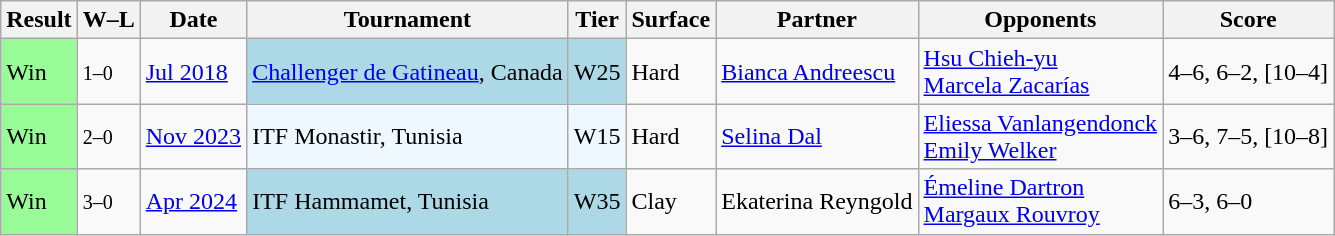<table class="sortable wikitable">
<tr>
<th>Result</th>
<th class="unsortable">W–L</th>
<th>Date</th>
<th>Tournament</th>
<th>Tier</th>
<th>Surface</th>
<th>Partner</th>
<th>Opponents</th>
<th class="unsortable">Score</th>
</tr>
<tr>
<td style="background:#98fb98;">Win</td>
<td><small>1–0</small></td>
<td><a href='#'>Jul 2018</a></td>
<td style="background:lightblue;"><a href='#'>Challenger de Gatineau</a>, Canada</td>
<td style="background:lightblue;">W25</td>
<td>Hard</td>
<td> <a href='#'>Bianca Andreescu</a></td>
<td> <a href='#'>Hsu Chieh-yu</a> <br>  <a href='#'>Marcela Zacarías</a></td>
<td>4–6, 6–2, [10–4]</td>
</tr>
<tr>
<td style="background:#98fb98;">Win</td>
<td><small>2–0</small></td>
<td><a href='#'>Nov 2023</a></td>
<td style="background:#f0f8ff;">ITF Monastir, Tunisia</td>
<td style="background:#f0f8ff;">W15</td>
<td>Hard</td>
<td> <a href='#'>Selina Dal</a></td>
<td> <a href='#'>Eliessa Vanlangendonck</a> <br>  <a href='#'>Emily Welker</a></td>
<td>3–6, 7–5, [10–8]</td>
</tr>
<tr>
<td style="background:#98fb98;">Win</td>
<td><small>3–0</small></td>
<td><a href='#'>Apr 2024</a></td>
<td style="background:lightblue;">ITF Hammamet, Tunisia</td>
<td style="background:lightblue;">W35</td>
<td>Clay</td>
<td> Ekaterina Reyngold</td>
<td> <a href='#'>Émeline Dartron</a> <br>  <a href='#'>Margaux Rouvroy</a></td>
<td>6–3, 6–0</td>
</tr>
</table>
